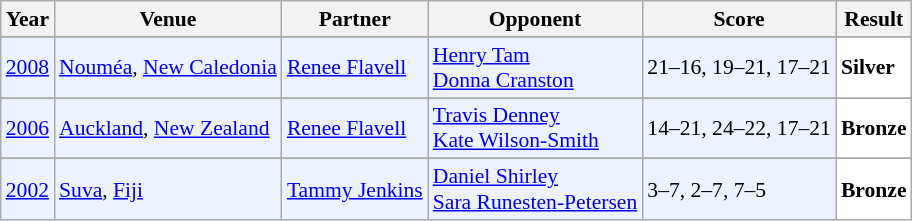<table class="sortable wikitable" style="font-size: 90%;">
<tr>
<th>Year</th>
<th>Venue</th>
<th>Partner</th>
<th>Opponent</th>
<th>Score</th>
<th>Result</th>
</tr>
<tr>
</tr>
<tr style="background:#ECF2FF">
<td align="center"><a href='#'>2008</a></td>
<td align="left"><a href='#'>Nouméa</a>, <a href='#'>New Caledonia</a></td>
<td align="left"> <a href='#'>Renee Flavell</a></td>
<td align="left"> <a href='#'>Henry Tam</a><br> <a href='#'>Donna Cranston</a></td>
<td align="left">21–16, 19–21, 17–21</td>
<td style="text-align:left; background:white"> <strong>Silver</strong></td>
</tr>
<tr>
</tr>
<tr style="background:#ECF2FF">
<td align="center"><a href='#'>2006</a></td>
<td align="left"><a href='#'>Auckland</a>, <a href='#'>New Zealand</a></td>
<td align="left"> <a href='#'>Renee Flavell</a></td>
<td align="left"> <a href='#'>Travis Denney</a><br> <a href='#'>Kate Wilson-Smith</a></td>
<td align="left">14–21, 24–22, 17–21</td>
<td style="text-align:left; background:white"> <strong>Bronze</strong></td>
</tr>
<tr>
</tr>
<tr style="background:#ECF2FF">
<td align="center"><a href='#'>2002</a></td>
<td align="left"><a href='#'>Suva</a>, <a href='#'>Fiji</a></td>
<td align="left"> <a href='#'>Tammy Jenkins</a></td>
<td align="left"> <a href='#'>Daniel Shirley</a><br> <a href='#'>Sara Runesten-Petersen</a></td>
<td align="left">3–7, 2–7, 7–5</td>
<td style="text-align:left; background:white"> <strong>Bronze</strong></td>
</tr>
</table>
